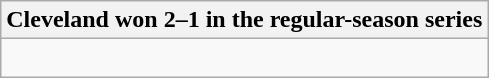<table class="wikitable collapsible collapsed">
<tr>
<th>Cleveland won 2–1 in the regular-season series</th>
</tr>
<tr>
<td><br>
</td>
</tr>
</table>
